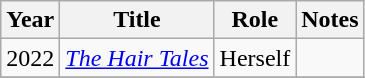<table class="wikitable plainrowheaders sortable">
<tr>
<th scope="col">Year</th>
<th scope="col">Title</th>
<th scope="col">Role</th>
<th scope="col" class="unsortable">Notes</th>
</tr>
<tr>
<td>2022</td>
<td><em><a href='#'>The Hair Tales</a></em></td>
<td>Herself</td>
<td></td>
</tr>
<tr>
</tr>
</table>
